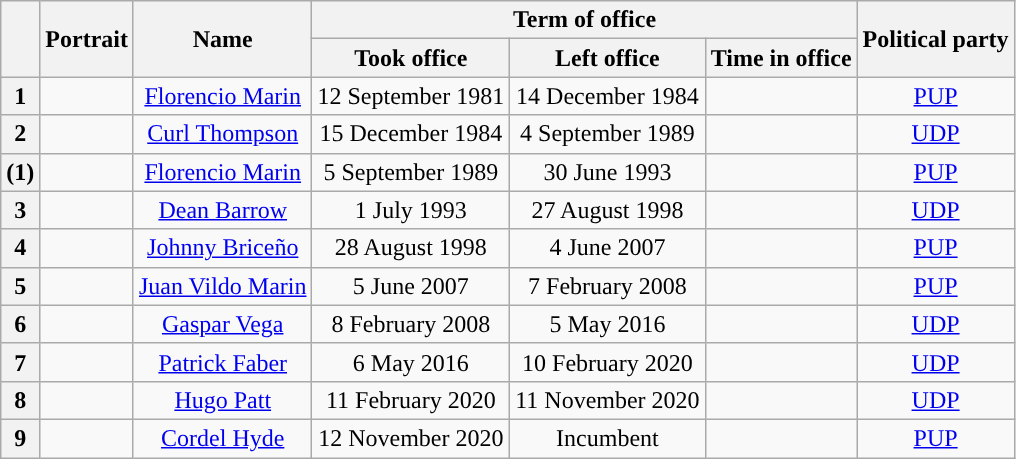<table class=wikitable style=text-align:center>
<tr>
<th rowspan="2"></th>
<th rowspan="2">Portrait</th>
<th rowspan="2">Name</th>
<th colspan="3">Term of office</th>
<th rowspan="2">Political party</th>
</tr>
<tr>
<th>Took office</th>
<th>Left office</th>
<th>Time in office</th>
</tr>
<tr>
<th style="background:">1</th>
<td></td>
<td><a href='#'>Florencio Marin</a><br></td>
<td>12 September 1981</td>
<td>14 December 1984</td>
<td></td>
<td><a href='#'>PUP</a></td>
</tr>
<tr>
<th style="background:">2</th>
<td></td>
<td><a href='#'>Curl Thompson</a></td>
<td>15 December 1984</td>
<td>4 September 1989</td>
<td></td>
<td><a href='#'>UDP</a></td>
</tr>
<tr>
<th style="background:">(1)</th>
<td></td>
<td><a href='#'>Florencio Marin</a><br></td>
<td>5 September 1989</td>
<td>30 June 1993</td>
<td></td>
<td><a href='#'>PUP</a></td>
</tr>
<tr>
<th style="background:">3</th>
<td></td>
<td><a href='#'>Dean Barrow</a></td>
<td>1 July 1993</td>
<td>27 August 1998</td>
<td></td>
<td><a href='#'>UDP</a></td>
</tr>
<tr>
<th style="background:">4</th>
<td></td>
<td><a href='#'>Johnny Briceño</a></td>
<td>28 August 1998</td>
<td>4 June 2007</td>
<td></td>
<td><a href='#'>PUP</a></td>
</tr>
<tr>
<th style="background:">5</th>
<td></td>
<td><a href='#'>Juan Vildo Marin</a></td>
<td>5 June 2007</td>
<td>7 February 2008</td>
<td></td>
<td><a href='#'>PUP</a></td>
</tr>
<tr>
<th style="background:">6</th>
<td></td>
<td><a href='#'>Gaspar Vega</a></td>
<td>8 February 2008</td>
<td>5 May 2016</td>
<td></td>
<td><a href='#'>UDP</a></td>
</tr>
<tr>
<th style="background:">7</th>
<td></td>
<td><a href='#'>Patrick Faber</a></td>
<td>6 May 2016</td>
<td>10 February 2020</td>
<td></td>
<td><a href='#'>UDP</a></td>
</tr>
<tr>
<th style="background:">8</th>
<td></td>
<td><a href='#'>Hugo Patt</a></td>
<td>11 February 2020</td>
<td>11 November 2020</td>
<td></td>
<td><a href='#'>UDP</a></td>
</tr>
<tr>
<th style="background:">9</th>
<td></td>
<td><a href='#'>Cordel Hyde</a></td>
<td>12 November 2020</td>
<td>Incumbent</td>
<td></td>
<td><a href='#'>PUP</a></td>
</tr>
</table>
